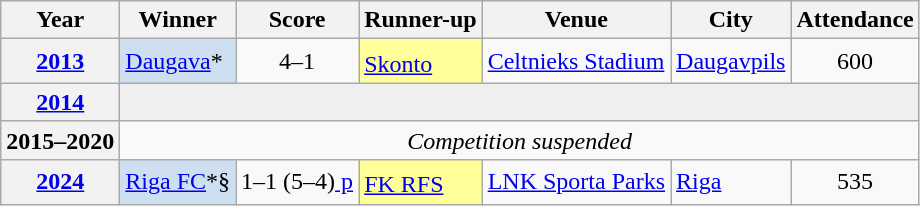<table class="sortable plainrowheaders wikitable">
<tr>
<th scope=col>Year</th>
<th scope=col>Winner</th>
<th scope=col>Score</th>
<th scope=col>Runner-up</th>
<th scope=col>Venue</th>
<th scope=col>City</th>
<th scope=col>Attendance</th>
</tr>
<tr>
<th scope=row style=text-align:center><a href='#'>2013</a></th>
<td bgcolor=cedff2><a href='#'>Daugava</a>*</td>
<td align=center>4–1</td>
<td bgcolor=FFFF99><a href='#'>Skonto</a><sup></sup></td>
<td><a href='#'>Celtnieks Stadium</a></td>
<td><a href='#'>Daugavpils</a></td>
<td align=center>600</td>
</tr>
<tr>
<th scope=row style=text-align:center><a href='#'>2014</a></th>
<td colspan=6 style=background:#efefef></td>
</tr>
<tr>
<th>2015–2020</th>
<td colspan="6" style="text-align:center;"><em>Competition suspended</em></td>
</tr>
<tr>
<th scope=row style=text-align:center><a href='#'>2024</a></th>
<td bgcolor=cedff2><a href='#'>Riga FC</a>*§</td>
<td align=center>1–1 (5–4)<a href='#'> p</a></td>
<td bgcolor=FFFF99><a href='#'>FK RFS</a><sup></sup></td>
<td><a href='#'>LNK Sporta Parks</a></td>
<td><a href='#'>Riga</a></td>
<td align=center>535</td>
</tr>
</table>
